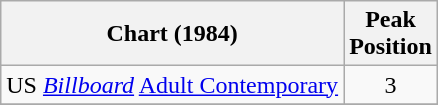<table class="wikitable sortable">
<tr>
<th align="left">Chart (1984)</th>
<th align="left">Peak<br>Position</th>
</tr>
<tr>
<td>US <em><a href='#'>Billboard</a></em> <a href='#'>Adult Contemporary</a></td>
<td align="center">3</td>
</tr>
<tr>
</tr>
</table>
